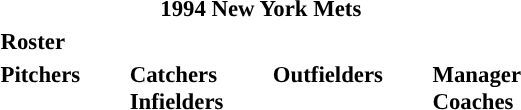<table class="toccolours" style="font-size: 95%;">
<tr>
<th colspan="10">1994 New York Mets</th>
</tr>
<tr>
<td colspan="10"><strong>Roster</strong></td>
</tr>
<tr>
<td valign="top"><strong>Pitchers</strong><br>
















</td>
<td width="25px"></td>
<td valign="top"><strong>Catchers</strong><br>

<strong>Infielders</strong>








</td>
<td width="25px"></td>
<td valign="top"><strong>Outfielders</strong><br>






</td>
<td width="25px"></td>
<td valign="top"><strong>Manager</strong><br>
<strong>Coaches</strong>





</td>
</tr>
</table>
